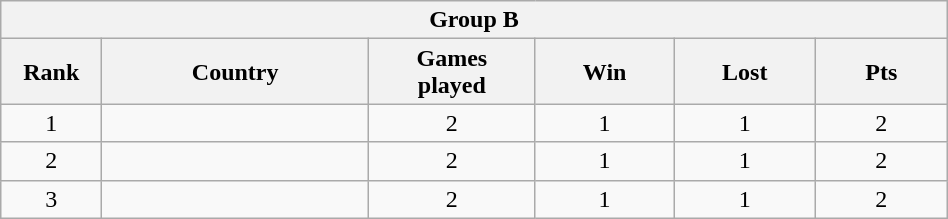<table class="wikitable" style= "text-align: center; Width:50%">
<tr>
<th colspan= 6>Group B</th>
</tr>
<tr>
<th width=2%>Rank</th>
<th width=10%>Country</th>
<th width=5%>Games <br> played</th>
<th width=5%>Win</th>
<th width=5%>Lost</th>
<th width=5%>Pts</th>
</tr>
<tr>
<td>1</td>
<td style= "text-align: left"></td>
<td>2</td>
<td>1</td>
<td>1</td>
<td>2</td>
</tr>
<tr>
<td>2</td>
<td style= "text-align: left"></td>
<td>2</td>
<td>1</td>
<td>1</td>
<td>2</td>
</tr>
<tr>
<td>3</td>
<td style= "text-align: left"></td>
<td>2</td>
<td>1</td>
<td>1</td>
<td>2</td>
</tr>
</table>
